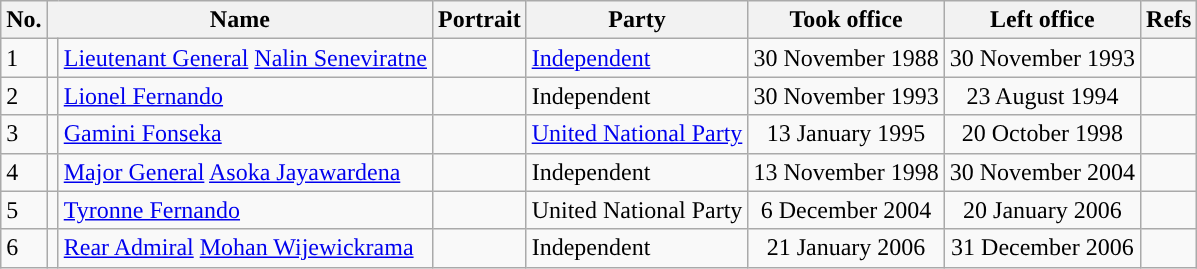<table class="wikitable plainrowheaders sortable" style="font-size:100%; text-align:left;">
<tr>
<th>No.</th>
<th colspan="2">Name</th>
<th class=unsortable>Portrait</th>
<th>Party</th>
<th>Took office</th>
<th>Left office</th>
<th class=unsortable>Refs</th>
</tr>
<tr>
<td>1</td>
<td !align="center" style="background:"></td>
<td><a href='#'>Lieutenant General</a> <a href='#'>Nalin Seneviratne</a></td>
<td></td>
<td><a href='#'>Independent</a></td>
<td align=center>30 November 1988</td>
<td align=center>30 November 1993</td>
<td align=center></td>
</tr>
<tr>
<td>2</td>
<td !align="center" style="background:"></td>
<td><a href='#'>Lionel Fernando</a></td>
<td></td>
<td>Independent</td>
<td align=center>30 November 1993</td>
<td align=center>23 August 1994</td>
<td align=center></td>
</tr>
<tr>
<td>3</td>
<td !align="center" style="background:"></td>
<td><a href='#'>Gamini Fonseka</a></td>
<td></td>
<td><a href='#'>United National Party</a></td>
<td align=center>13 January 1995</td>
<td align=center>20 October 1998</td>
<td align=center></td>
</tr>
<tr>
<td>4</td>
<td !align="center" style="background:"></td>
<td><a href='#'>Major General</a> <a href='#'>Asoka Jayawardena</a></td>
<td></td>
<td>Independent</td>
<td align=center>13 November 1998</td>
<td align=center>30 November 2004</td>
<td align=center></td>
</tr>
<tr>
<td>5</td>
<td !align="center" style="background:"></td>
<td><a href='#'>Tyronne Fernando</a></td>
<td></td>
<td>United National Party</td>
<td align=center>6 December 2004</td>
<td align=center>20 January 2006</td>
<td align=center></td>
</tr>
<tr>
<td>6</td>
<td !align="center" style="background:"></td>
<td><a href='#'>Rear Admiral</a> <a href='#'>Mohan Wijewickrama</a></td>
<td></td>
<td>Independent</td>
<td align=center>21 January 2006</td>
<td align=center>31 December 2006</td>
<td align=center></td>
</tr>
</table>
